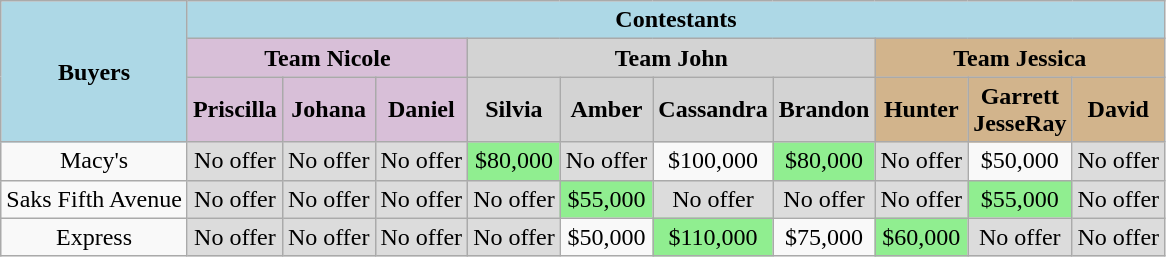<table class="wikitable" style="text-align:center">
<tr style="background:lightblue;">
<td rowspan="3"><strong>Buyers</strong></td>
<td colspan="10"><strong>Contestants</strong></td>
</tr>
<tr>
<td bgcolor=Thistle colspan=3><strong>Team Nicole</strong></td>
<td bgcolor=LightGray colspan=4><strong>Team John</strong></td>
<td bgcolor=Tan colspan=3><strong>Team Jessica</strong></td>
</tr>
<tr>
<td bgcolor=Thistle><strong>Priscilla</strong></td>
<td bgcolor=Thistle><strong>Johana</strong></td>
<td bgcolor=Thistle><strong>Daniel</strong></td>
<td bgcolor=LightGray><strong>Silvia</strong></td>
<td bgcolor=LightGray><strong>Amber</strong></td>
<td bgcolor=LightGray><strong>Cassandra</strong></td>
<td bgcolor=LightGray><strong>Brandon</strong></td>
<td bgcolor=Tan><strong>Hunter</strong></td>
<td bgcolor=Tan><strong>Garrett<br>JesseRay</strong></td>
<td bgcolor=Tan><strong>David</strong></td>
</tr>
<tr>
<td>Macy's</td>
<td bgcolor=#DCDCDC>No offer</td>
<td bgcolor=#DCDCDC>No offer</td>
<td bgcolor=#DCDCDC>No offer</td>
<td bgcolor=lightgreen>$80,000</td>
<td bgcolor=#DCDCDC>No offer</td>
<td>$100,000</td>
<td bgcolor=lightgreen>$80,000</td>
<td bgcolor=#DCDCDC>No offer</td>
<td>$50,000</td>
<td bgcolor=#DCDCDC>No offer</td>
</tr>
<tr>
<td>Saks Fifth Avenue</td>
<td bgcolor=#DCDCDC>No offer</td>
<td bgcolor=#DCDCDC>No offer</td>
<td bgcolor=#DCDCDC>No offer</td>
<td bgcolor=#DCDCDC>No offer</td>
<td bgcolor=lightgreen>$55,000</td>
<td bgcolor=#DCDCDC>No offer</td>
<td bgcolor=#DCDCDC>No offer</td>
<td bgcolor=#DCDCDC>No offer</td>
<td bgcolor=lightgreen>$55,000</td>
<td bgcolor=#DCDCDC>No offer</td>
</tr>
<tr>
<td>Express</td>
<td bgcolor=#DCDCDC>No offer</td>
<td bgcolor=#DCDCDC>No offer</td>
<td bgcolor=#DCDCDC>No offer</td>
<td bgcolor=#DCDCDC>No offer</td>
<td>$50,000</td>
<td bgcolor=lightgreen>$110,000</td>
<td>$75,000</td>
<td bgcolor=lightgreen>$60,000</td>
<td bgcolor=#DCDCDC>No offer</td>
<td bgcolor=#DCDCDC>No offer</td>
</tr>
</table>
